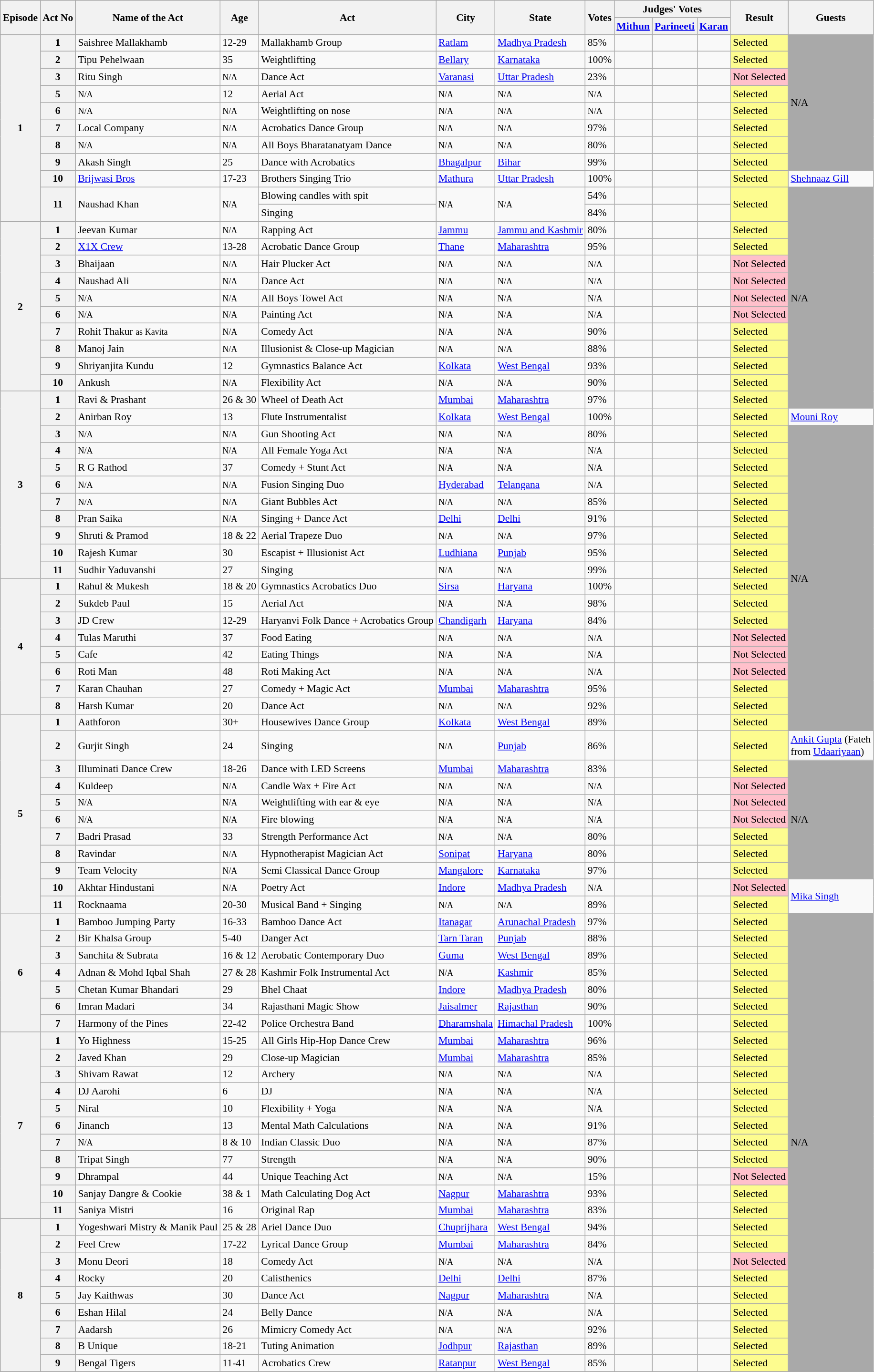<table class="wikitable sortable mw-collapsible" style="font-size: 90%;">
<tr>
<th rowspan="2">Episode</th>
<th rowspan="2">Act No</th>
<th rowspan="2">Name of the Act</th>
<th rowspan="2">Age</th>
<th rowspan="2">Act</th>
<th rowspan="2">City</th>
<th rowspan="2">State</th>
<th rowspan="2">Votes</th>
<th colspan="3">Judges' Votes</th>
<th rowspan="2">Result</th>
<th rowspan="2">Guests</th>
</tr>
<tr>
<th><a href='#'>Mithun</a></th>
<th><a href='#'>Parineeti</a></th>
<th><a href='#'>Karan</a></th>
</tr>
<tr>
<th rowspan="11"><strong>1</strong></th>
<th>1</th>
<td>Saishree Mallakhamb</td>
<td>12-29</td>
<td>Mallakhamb Group</td>
<td><a href='#'>Ratlam</a></td>
<td><a href='#'>Madhya Pradesh</a></td>
<td>85%</td>
<td></td>
<td></td>
<td></td>
<td bgcolor="#fdfc8f">Selected</td>
<td rowspan="8" bgcolor="darkgray">N/A</td>
</tr>
<tr>
<th>2</th>
<td>Tipu Pehelwaan</td>
<td>35</td>
<td>Weightlifting</td>
<td><a href='#'>Bellary</a></td>
<td><a href='#'>Karnataka</a></td>
<td>100%</td>
<td></td>
<td></td>
<td></td>
<td bgcolor="#fdfc8f">Selected</td>
</tr>
<tr>
<th>3</th>
<td>Ritu Singh</td>
<td><small>N/A</small></td>
<td>Dance Act</td>
<td><a href='#'>Varanasi</a></td>
<td><a href='#'>Uttar Pradesh</a></td>
<td>23%</td>
<td></td>
<td></td>
<td></td>
<td bgcolor="#FFC0CB">Not Selected</td>
</tr>
<tr>
<th>5</th>
<td><small>N/A</small></td>
<td>12</td>
<td>Aerial Act</td>
<td><small>N/A</small></td>
<td><small>N/A</small></td>
<td><small>N/A</small></td>
<td></td>
<td></td>
<td></td>
<td bgcolor="#fdfc8f">Selected</td>
</tr>
<tr>
<th>6</th>
<td><small>N/A</small></td>
<td><small>N/A</small></td>
<td>Weightlifting on nose</td>
<td><small>N/A</small></td>
<td><small>N/A</small></td>
<td><small>N/A</small></td>
<td></td>
<td></td>
<td></td>
<td bgcolor="#fdfc8f">Selected</td>
</tr>
<tr>
<th>7</th>
<td>Local Company</td>
<td><small>N/A</small></td>
<td>Acrobatics Dance Group</td>
<td><small>N/A</small></td>
<td><small>N/A</small></td>
<td>97%</td>
<td></td>
<td></td>
<td></td>
<td bgcolor="#fdfc8f">Selected</td>
</tr>
<tr>
<th>8</th>
<td><small>N/A</small></td>
<td><small>N/A</small></td>
<td>All Boys Bharatanatyam Dance</td>
<td><small>N/A</small></td>
<td><small>N/A</small></td>
<td>80%</td>
<td></td>
<td></td>
<td></td>
<td bgcolor="#fdfc8f">Selected</td>
</tr>
<tr>
<th>9</th>
<td>Akash Singh</td>
<td>25</td>
<td>Dance with Acrobatics</td>
<td><a href='#'>Bhagalpur</a></td>
<td><a href='#'>Bihar</a></td>
<td>99%</td>
<td></td>
<td></td>
<td></td>
<td bgcolor="#fdfc8f">Selected</td>
</tr>
<tr>
<th>10</th>
<td><a href='#'>Brijwasi Bros</a></td>
<td>17-23</td>
<td>Brothers Singing Trio</td>
<td><a href='#'>Mathura</a></td>
<td><a href='#'>Uttar Pradesh</a></td>
<td>100%</td>
<td></td>
<td></td>
<td></td>
<td bgcolor="#fdfc8f">Selected</td>
<td><a href='#'>Shehnaaz Gill</a></td>
</tr>
<tr>
<th rowspan="2">11</th>
<td rowspan="2">Naushad Khan</td>
<td rowspan="2"><small>N/A</small></td>
<td>Blowing candles with spit</td>
<td rowspan="2"><small>N/A</small></td>
<td rowspan="2"><small>N/A</small></td>
<td>54%</td>
<td></td>
<td></td>
<td></td>
<td rowspan="2" bgcolor="#fdfc8f">Selected</td>
<td rowspan="13" bgcolor="darkgray">N/A</td>
</tr>
<tr>
<td>Singing</td>
<td>84%</td>
<td></td>
<td></td>
<td></td>
</tr>
<tr>
<th rowspan="10">2</th>
<th>1</th>
<td>Jeevan Kumar</td>
<td><small>N/A</small></td>
<td>Rapping Act</td>
<td><a href='#'>Jammu</a></td>
<td><a href='#'>Jammu and Kashmir</a></td>
<td>80%</td>
<td></td>
<td></td>
<td></td>
<td bgcolor="#fdfc8f">Selected</td>
</tr>
<tr>
<th>2</th>
<td><a href='#'>X1X Crew</a></td>
<td>13-28</td>
<td>Acrobatic Dance Group</td>
<td><a href='#'>Thane</a></td>
<td><a href='#'>Maharashtra</a></td>
<td>95%</td>
<td></td>
<td></td>
<td></td>
<td bgcolor="#fdfc8f">Selected</td>
</tr>
<tr>
<th>3</th>
<td>Bhaijaan</td>
<td><small>N/A</small></td>
<td>Hair Plucker Act</td>
<td><small>N/A</small></td>
<td><small>N/A</small></td>
<td><small>N/A</small></td>
<td></td>
<td></td>
<td></td>
<td bgcolor="#FFC0CB">Not Selected</td>
</tr>
<tr>
<th>4</th>
<td>Naushad Ali</td>
<td><small>N/A</small></td>
<td>Dance Act</td>
<td><small>N/A</small></td>
<td><small>N/A</small></td>
<td><small>N/A</small></td>
<td></td>
<td></td>
<td></td>
<td bgcolor="#FFC0CB">Not Selected</td>
</tr>
<tr>
<th>5</th>
<td><small>N/A</small></td>
<td><small>N/A</small></td>
<td>All Boys Towel Act</td>
<td><small>N/A</small></td>
<td><small>N/A</small></td>
<td><small>N/A</small></td>
<td></td>
<td></td>
<td></td>
<td bgcolor="#FFC0CB">Not Selected</td>
</tr>
<tr>
<th>6</th>
<td><small>N/A</small></td>
<td><small>N/A</small></td>
<td>Painting Act</td>
<td><small>N/A</small></td>
<td><small>N/A</small></td>
<td><small>N/A</small></td>
<td></td>
<td></td>
<td></td>
<td bgcolor="#FFC0CB">Not Selected</td>
</tr>
<tr>
<th>7</th>
<td>Rohit Thakur <small>as Kavita</small></td>
<td><small>N/A</small></td>
<td>Comedy Act</td>
<td><small>N/A</small></td>
<td><small>N/A</small></td>
<td>90%</td>
<td></td>
<td></td>
<td></td>
<td bgcolor="#fdfc8f">Selected</td>
</tr>
<tr>
<th>8</th>
<td>Manoj Jain</td>
<td><small>N/A</small></td>
<td>Illusionist & Close-up Magician</td>
<td><small>N/A</small></td>
<td><small>N/A</small></td>
<td>88%</td>
<td></td>
<td></td>
<td></td>
<td bgcolor="#fdfc8f">Selected</td>
</tr>
<tr>
<th>9</th>
<td>Shriyanjita Kundu</td>
<td>12</td>
<td>Gymnastics Balance Act</td>
<td><a href='#'>Kolkata</a></td>
<td><a href='#'>West Bengal</a></td>
<td>93%</td>
<td></td>
<td></td>
<td></td>
<td bgcolor="#fdfc8f">Selected</td>
</tr>
<tr>
<th>10</th>
<td>Ankush</td>
<td><small>N/A</small></td>
<td>Flexibility Act</td>
<td><small>N/A</small></td>
<td><small>N/A</small></td>
<td>90%</td>
<td></td>
<td></td>
<td></td>
<td bgcolor="#fdfc8f">Selected</td>
</tr>
<tr>
<th rowspan="11">3</th>
<th>1</th>
<td>Ravi & Prashant</td>
<td>26 & 30</td>
<td>Wheel of Death Act</td>
<td><a href='#'>Mumbai</a></td>
<td><a href='#'>Maharashtra</a></td>
<td>97%</td>
<td></td>
<td></td>
<td></td>
<td bgcolor="#fdfc8f">Selected</td>
</tr>
<tr>
<th>2</th>
<td>Anirban Roy</td>
<td>13</td>
<td>Flute Instrumentalist</td>
<td><a href='#'>Kolkata</a></td>
<td><a href='#'>West Bengal</a></td>
<td>100%</td>
<td></td>
<td></td>
<td></td>
<td bgcolor="#fdfc8f">Selected</td>
<td><a href='#'>Mouni Roy</a></td>
</tr>
<tr>
<th>3</th>
<td><small>N/A</small></td>
<td><small>N/A</small></td>
<td>Gun Shooting Act</td>
<td><small>N/A</small></td>
<td><small>N/A</small></td>
<td>80%</td>
<td></td>
<td></td>
<td></td>
<td bgcolor="#fdfc8f">Selected</td>
<td rowspan="18" bgcolor="darkgray">N/A</td>
</tr>
<tr>
<th>4</th>
<td><small>N/A</small></td>
<td><small>N/A</small></td>
<td>All Female Yoga Act</td>
<td><small>N/A</small></td>
<td><small>N/A</small></td>
<td><small>N/A</small></td>
<td></td>
<td></td>
<td></td>
<td bgcolor="#fdfc8f">Selected</td>
</tr>
<tr>
<th>5</th>
<td>R G Rathod</td>
<td>37</td>
<td>Comedy + Stunt Act</td>
<td><small>N/A</small></td>
<td><small>N/A</small></td>
<td><small>N/A</small></td>
<td></td>
<td></td>
<td></td>
<td bgcolor="#fdfc8f">Selected</td>
</tr>
<tr>
<th>6</th>
<td><small>N/A</small></td>
<td><small>N/A</small></td>
<td>Fusion Singing Duo</td>
<td><a href='#'>Hyderabad</a></td>
<td><a href='#'>Telangana</a></td>
<td><small>N/A</small></td>
<td></td>
<td></td>
<td></td>
<td bgcolor="#fdfc8f">Selected</td>
</tr>
<tr>
<th>7</th>
<td><small>N/A</small></td>
<td><small>N/A</small></td>
<td>Giant Bubbles Act</td>
<td><small>N/A</small></td>
<td><small>N/A</small></td>
<td>85%</td>
<td></td>
<td></td>
<td></td>
<td bgcolor="#fdfc8f">Selected</td>
</tr>
<tr>
<th>8</th>
<td>Pran Saika</td>
<td><small>N/A</small></td>
<td>Singing + Dance Act</td>
<td><a href='#'>Delhi</a></td>
<td><a href='#'>Delhi</a></td>
<td>91%</td>
<td></td>
<td></td>
<td></td>
<td bgcolor="#fdfc8f">Selected</td>
</tr>
<tr>
<th>9</th>
<td>Shruti & Pramod</td>
<td>18 & 22</td>
<td>Aerial Trapeze Duo</td>
<td><small>N/A</small></td>
<td><small>N/A</small></td>
<td>97%</td>
<td></td>
<td></td>
<td></td>
<td bgcolor="#fdfc8f">Selected</td>
</tr>
<tr>
<th>10</th>
<td>Rajesh Kumar</td>
<td>30</td>
<td>Escapist + Illusionist Act</td>
<td><a href='#'>Ludhiana</a></td>
<td><a href='#'>Punjab</a></td>
<td>95%</td>
<td></td>
<td></td>
<td></td>
<td bgcolor="#fdfc8f">Selected</td>
</tr>
<tr>
<th>11</th>
<td>Sudhir Yaduvanshi</td>
<td>27</td>
<td>Singing</td>
<td><small>N/A</small></td>
<td><small>N/A</small></td>
<td>99%</td>
<td></td>
<td></td>
<td></td>
<td bgcolor="#fdfc8f">Selected</td>
</tr>
<tr>
<th rowspan="8">4</th>
<th>1</th>
<td>Rahul & Mukesh</td>
<td>18 & 20</td>
<td>Gymnastics Acrobatics Duo</td>
<td><a href='#'>Sirsa</a></td>
<td><a href='#'>Haryana</a></td>
<td>100%</td>
<td></td>
<td></td>
<td></td>
<td bgcolor="#fdfc8f">Selected</td>
</tr>
<tr>
<th>2</th>
<td>Sukdeb Paul</td>
<td>15</td>
<td>Aerial Act</td>
<td><small>N/A</small></td>
<td><small>N/A</small></td>
<td>98%</td>
<td></td>
<td></td>
<td></td>
<td bgcolor="#fdfc8f">Selected</td>
</tr>
<tr>
<th>3</th>
<td>JD Crew</td>
<td>12-29</td>
<td>Haryanvi Folk Dance + Acrobatics Group</td>
<td><a href='#'>Chandigarh</a></td>
<td><a href='#'>Haryana</a></td>
<td>84%</td>
<td></td>
<td></td>
<td></td>
<td bgcolor="#fdfc8f">Selected</td>
</tr>
<tr>
<th>4</th>
<td>Tulas Maruthi</td>
<td>37</td>
<td>Food Eating</td>
<td><small>N/A</small></td>
<td><small>N/A</small></td>
<td><small>N/A</small></td>
<td></td>
<td></td>
<td></td>
<td bgcolor="#FFC0CB">Not Selected</td>
</tr>
<tr>
<th>5</th>
<td>Cafe</td>
<td>42</td>
<td>Eating Things</td>
<td><small>N/A</small></td>
<td><small>N/A</small></td>
<td><small>N/A</small></td>
<td></td>
<td></td>
<td></td>
<td bgcolor="#FFC0CB">Not Selected</td>
</tr>
<tr>
<th>6</th>
<td>Roti Man</td>
<td>48</td>
<td>Roti Making Act</td>
<td><small>N/A</small></td>
<td><small>N/A</small></td>
<td><small>N/A</small></td>
<td></td>
<td></td>
<td></td>
<td bgcolor="#FFC0CB">Not Selected</td>
</tr>
<tr>
<th>7</th>
<td>Karan Chauhan</td>
<td>27</td>
<td>Comedy + Magic Act</td>
<td><a href='#'>Mumbai</a></td>
<td><a href='#'>Maharashtra</a></td>
<td>95%</td>
<td></td>
<td></td>
<td></td>
<td bgcolor="#fdfc8f">Selected</td>
</tr>
<tr>
<th>8</th>
<td>Harsh Kumar</td>
<td>20</td>
<td>Dance Act</td>
<td><small>N/A</small></td>
<td><small>N/A</small></td>
<td>92%</td>
<td></td>
<td></td>
<td></td>
<td bgcolor="#fdfc8f">Selected</td>
</tr>
<tr>
<th rowspan="11">5</th>
<th>1</th>
<td>Aathforon</td>
<td>30+</td>
<td>Housewives Dance Group</td>
<td><a href='#'>Kolkata</a></td>
<td><a href='#'>West Bengal</a></td>
<td>89%</td>
<td></td>
<td></td>
<td></td>
<td bgcolor="#fdfc8f">Selected</td>
</tr>
<tr>
<th>2</th>
<td>Gurjit Singh</td>
<td>24</td>
<td>Singing</td>
<td><small>N/A</small></td>
<td><a href='#'>Punjab</a></td>
<td>86%</td>
<td></td>
<td></td>
<td></td>
<td bgcolor="#fdfc8f">Selected</td>
<td><a href='#'>Ankit Gupta</a> (Fateh<br>from <a href='#'>Udaariyaan</a>)</td>
</tr>
<tr>
<th>3</th>
<td>Illuminati Dance Crew</td>
<td>18-26</td>
<td>Dance with LED Screens</td>
<td><a href='#'>Mumbai</a></td>
<td><a href='#'>Maharashtra</a></td>
<td>83%</td>
<td></td>
<td></td>
<td></td>
<td bgcolor="#fdfc8f">Selected</td>
<td rowspan="7" bgcolor="darkgray">N/A</td>
</tr>
<tr>
<th>4</th>
<td>Kuldeep</td>
<td><small>N/A</small></td>
<td>Candle Wax + Fire Act</td>
<td><small>N/A</small></td>
<td><small>N/A</small></td>
<td><small>N/A</small></td>
<td></td>
<td></td>
<td></td>
<td bgcolor="#FFC0CB">Not Selected</td>
</tr>
<tr>
<th>5</th>
<td><small>N/A</small></td>
<td><small>N/A</small></td>
<td>Weightlifting with ear & eye</td>
<td><small>N/A</small></td>
<td><small>N/A</small></td>
<td><small>N/A</small></td>
<td></td>
<td></td>
<td></td>
<td bgcolor="#FFC0CB">Not Selected</td>
</tr>
<tr>
<th>6</th>
<td><small>N/A</small></td>
<td><small>N/A</small></td>
<td>Fire blowing</td>
<td><small>N/A</small></td>
<td><small>N/A</small></td>
<td><small>N/A</small></td>
<td></td>
<td></td>
<td></td>
<td bgcolor="#FFC0CB">Not Selected</td>
</tr>
<tr>
<th>7</th>
<td>Badri Prasad</td>
<td>33</td>
<td>Strength Performance Act</td>
<td><small>N/A</small></td>
<td><small>N/A</small></td>
<td>80%</td>
<td></td>
<td></td>
<td></td>
<td bgcolor="#fdfc8f">Selected</td>
</tr>
<tr>
<th>8</th>
<td>Ravindar</td>
<td><small>N/A</small></td>
<td>Hypnotherapist Magician Act</td>
<td><a href='#'>Sonipat</a></td>
<td><a href='#'>Haryana</a></td>
<td>80%</td>
<td></td>
<td></td>
<td></td>
<td bgcolor="#fdfc8f">Selected</td>
</tr>
<tr>
<th>9</th>
<td>Team Velocity</td>
<td><small>N/A</small></td>
<td>Semi Classical Dance Group</td>
<td><a href='#'>Mangalore</a></td>
<td><a href='#'>Karnataka</a></td>
<td>97%</td>
<td></td>
<td></td>
<td></td>
<td bgcolor="#fdfc8f">Selected</td>
</tr>
<tr>
<th>10</th>
<td>Akhtar Hindustani</td>
<td><small>N/A</small></td>
<td>Poetry Act</td>
<td><a href='#'>Indore</a></td>
<td><a href='#'>Madhya Pradesh</a></td>
<td><small>N/A</small></td>
<td></td>
<td></td>
<td></td>
<td bgcolor="#FFC0CB">Not Selected</td>
<td rowspan="2"><a href='#'>Mika Singh</a></td>
</tr>
<tr>
<th>11</th>
<td>Rocknaama</td>
<td>20-30</td>
<td>Musical Band + Singing</td>
<td><small>N/A</small></td>
<td><small>N/A</small></td>
<td>89%</td>
<td></td>
<td></td>
<td></td>
<td bgcolor="#fdfc8f">Selected</td>
</tr>
<tr>
<th rowspan="7">6</th>
<th>1</th>
<td>Bamboo Jumping Party</td>
<td>16-33</td>
<td>Bamboo Dance Act</td>
<td><a href='#'>Itanagar</a></td>
<td><a href='#'>Arunachal Pradesh</a></td>
<td>97%</td>
<td></td>
<td></td>
<td></td>
<td bgcolor="#fdfc8f">Selected</td>
<td rowspan="27" bgcolor="darkgray">N/A</td>
</tr>
<tr>
<th>2</th>
<td>Bir Khalsa Group</td>
<td>5-40</td>
<td>Danger Act</td>
<td><a href='#'>Tarn Taran</a></td>
<td><a href='#'>Punjab</a></td>
<td>88%</td>
<td></td>
<td></td>
<td></td>
<td bgcolor="#fdfc8f">Selected</td>
</tr>
<tr>
<th>3</th>
<td>Sanchita & Subrata</td>
<td>16 & 12</td>
<td>Aerobatic Contemporary Duo</td>
<td><a href='#'>Guma</a></td>
<td><a href='#'>West Bengal</a></td>
<td>89%</td>
<td></td>
<td></td>
<td></td>
<td bgcolor="#fdfc8f">Selected</td>
</tr>
<tr>
<th>4</th>
<td>Adnan & Mohd Iqbal Shah</td>
<td>27 & 28</td>
<td>Kashmir Folk Instrumental Act</td>
<td><small>N/A</small></td>
<td><a href='#'>Kashmir</a></td>
<td>85%</td>
<td></td>
<td></td>
<td></td>
<td bgcolor="#fdfc8f">Selected</td>
</tr>
<tr>
<th>5</th>
<td>Chetan Kumar Bhandari</td>
<td>29</td>
<td>Bhel Chaat</td>
<td><a href='#'>Indore</a></td>
<td><a href='#'>Madhya Pradesh</a></td>
<td>80%</td>
<td></td>
<td></td>
<td></td>
<td bgcolor="#fdfc8f">Selected</td>
</tr>
<tr>
<th>6</th>
<td>Imran Madari</td>
<td>34</td>
<td>Rajasthani Magic Show</td>
<td><a href='#'>Jaisalmer</a></td>
<td><a href='#'>Rajasthan</a></td>
<td>90%</td>
<td></td>
<td></td>
<td></td>
<td bgcolor="#fdfc8f">Selected</td>
</tr>
<tr>
<th>7</th>
<td>Harmony of the Pines</td>
<td>22-42</td>
<td>Police Orchestra Band</td>
<td><a href='#'>Dharamshala</a></td>
<td><a href='#'>Himachal Pradesh</a></td>
<td>100%</td>
<td></td>
<td></td>
<td></td>
<td bgcolor="#fdfc8f">Selected</td>
</tr>
<tr>
<th rowspan="11">7</th>
<th>1</th>
<td>Yo Highness</td>
<td>15-25</td>
<td>All Girls Hip-Hop Dance Crew</td>
<td><a href='#'>Mumbai</a></td>
<td><a href='#'>Maharashtra</a></td>
<td>96%</td>
<td></td>
<td></td>
<td></td>
<td bgcolor="#fdfc8f">Selected</td>
</tr>
<tr>
<th>2</th>
<td>Javed Khan</td>
<td>29</td>
<td>Close-up Magician</td>
<td><a href='#'>Mumbai</a></td>
<td><a href='#'>Maharashtra</a></td>
<td>85%</td>
<td></td>
<td></td>
<td></td>
<td bgcolor="#fdfc8f">Selected</td>
</tr>
<tr>
<th>3</th>
<td>Shivam Rawat</td>
<td>12</td>
<td>Archery</td>
<td><small>N/A</small></td>
<td><small>N/A</small></td>
<td><small>N/A</small></td>
<td></td>
<td></td>
<td></td>
<td bgcolor="#fdfc8f">Selected</td>
</tr>
<tr>
<th>4</th>
<td>DJ Aarohi</td>
<td>6</td>
<td>DJ</td>
<td><small>N/A</small></td>
<td><small>N/A</small></td>
<td><small>N/A</small></td>
<td></td>
<td></td>
<td></td>
<td bgcolor="#fdfc8f">Selected</td>
</tr>
<tr>
<th>5</th>
<td>Niral</td>
<td>10</td>
<td>Flexibility + Yoga</td>
<td><small>N/A</small></td>
<td><small>N/A</small></td>
<td><small>N/A</small></td>
<td></td>
<td></td>
<td></td>
<td bgcolor="#fdfc8f">Selected</td>
</tr>
<tr>
<th>6</th>
<td>Jinanch</td>
<td>13</td>
<td>Mental Math Calculations</td>
<td><small>N/A</small></td>
<td><small>N/A</small></td>
<td>91%</td>
<td></td>
<td></td>
<td></td>
<td bgcolor="#fdfc8f">Selected</td>
</tr>
<tr>
<th>7</th>
<td><small>N/A</small></td>
<td>8 & 10</td>
<td>Indian Classic Duo</td>
<td><small>N/A</small></td>
<td><small>N/A</small></td>
<td>87%</td>
<td></td>
<td></td>
<td></td>
<td bgcolor="#fdfc8f">Selected</td>
</tr>
<tr>
<th>8</th>
<td>Tripat Singh</td>
<td>77</td>
<td>Strength</td>
<td><small>N/A</small></td>
<td><small>N/A</small></td>
<td>90%</td>
<td></td>
<td></td>
<td></td>
<td bgcolor="#fdfc8f">Selected</td>
</tr>
<tr>
<th>9</th>
<td>Dhrampal</td>
<td>44</td>
<td>Unique Teaching Act</td>
<td><small>N/A</small></td>
<td><small>N/A</small></td>
<td>15%</td>
<td></td>
<td></td>
<td></td>
<td bgcolor="#FFC0CB">Not Selected</td>
</tr>
<tr>
<th>10</th>
<td>Sanjay Dangre & Cookie</td>
<td>38 & 1</td>
<td>Math Calculating Dog Act</td>
<td><a href='#'>Nagpur</a></td>
<td><a href='#'>Maharashtra</a></td>
<td>93%</td>
<td></td>
<td></td>
<td></td>
<td bgcolor="#fdfc8f">Selected</td>
</tr>
<tr>
<th>11</th>
<td>Saniya Mistri</td>
<td>16</td>
<td>Original Rap</td>
<td><a href='#'>Mumbai</a></td>
<td><a href='#'>Maharashtra</a></td>
<td>83%</td>
<td></td>
<td></td>
<td></td>
<td bgcolor="#fdfc8f">Selected</td>
</tr>
<tr>
<th rowspan="9">8</th>
<th>1</th>
<td>Yogeshwari Mistry & Manik Paul</td>
<td>25 & 28</td>
<td>Ariel Dance Duo</td>
<td><a href='#'>Chuprijhara</a></td>
<td><a href='#'>West Bengal</a></td>
<td>94%</td>
<td></td>
<td></td>
<td></td>
<td bgcolor="#fdfc8f">Selected</td>
</tr>
<tr>
<th>2</th>
<td>Feel Crew</td>
<td>17-22</td>
<td>Lyrical Dance Group</td>
<td><a href='#'>Mumbai</a></td>
<td><a href='#'>Maharashtra</a></td>
<td>84%</td>
<td></td>
<td></td>
<td></td>
<td bgcolor="#fdfc8f">Selected</td>
</tr>
<tr>
<th>3</th>
<td>Monu Deori</td>
<td>18</td>
<td>Comedy Act</td>
<td><small>N/A</small></td>
<td><small>N/A</small></td>
<td><small>N/A</small></td>
<td></td>
<td></td>
<td></td>
<td bgcolor="#FFC0CB">Not Selected</td>
</tr>
<tr>
<th>4</th>
<td>Rocky</td>
<td>20</td>
<td>Calisthenics</td>
<td><a href='#'>Delhi</a></td>
<td><a href='#'>Delhi</a></td>
<td>87%</td>
<td></td>
<td></td>
<td></td>
<td bgcolor="#fdfc8f">Selected</td>
</tr>
<tr>
<th>5</th>
<td>Jay Kaithwas</td>
<td>30</td>
<td>Dance Act</td>
<td><a href='#'>Nagpur</a></td>
<td><a href='#'>Maharashtra</a></td>
<td><small>N/A</small></td>
<td></td>
<td></td>
<td></td>
<td bgcolor="#fdfc8f">Selected</td>
</tr>
<tr>
<th>6</th>
<td>Eshan Hilal</td>
<td>24</td>
<td>Belly Dance</td>
<td><small>N/A</small></td>
<td><small>N/A</small></td>
<td><small>N/A</small></td>
<td></td>
<td></td>
<td></td>
<td bgcolor="#fdfc8f">Selected</td>
</tr>
<tr>
<th>7</th>
<td>Aadarsh</td>
<td>26</td>
<td>Mimicry Comedy Act</td>
<td><small>N/A</small></td>
<td><small>N/A</small></td>
<td>92%</td>
<td></td>
<td></td>
<td></td>
<td bgcolor="#fdfc8f">Selected</td>
</tr>
<tr>
<th>8</th>
<td>B Unique</td>
<td>18-21</td>
<td>Tuting Animation</td>
<td><a href='#'>Jodhpur</a></td>
<td><a href='#'>Rajasthan</a></td>
<td>89%</td>
<td></td>
<td></td>
<td></td>
<td bgcolor="#fdfc8f">Selected</td>
</tr>
<tr>
<th>9</th>
<td>Bengal Tigers</td>
<td>11-41</td>
<td>Acrobatics Crew</td>
<td><a href='#'>Ratanpur</a></td>
<td><a href='#'>West Bengal</a></td>
<td>85%</td>
<td></td>
<td></td>
<td></td>
<td bgcolor="#fdfc8f">Selected</td>
</tr>
<tr>
</tr>
</table>
